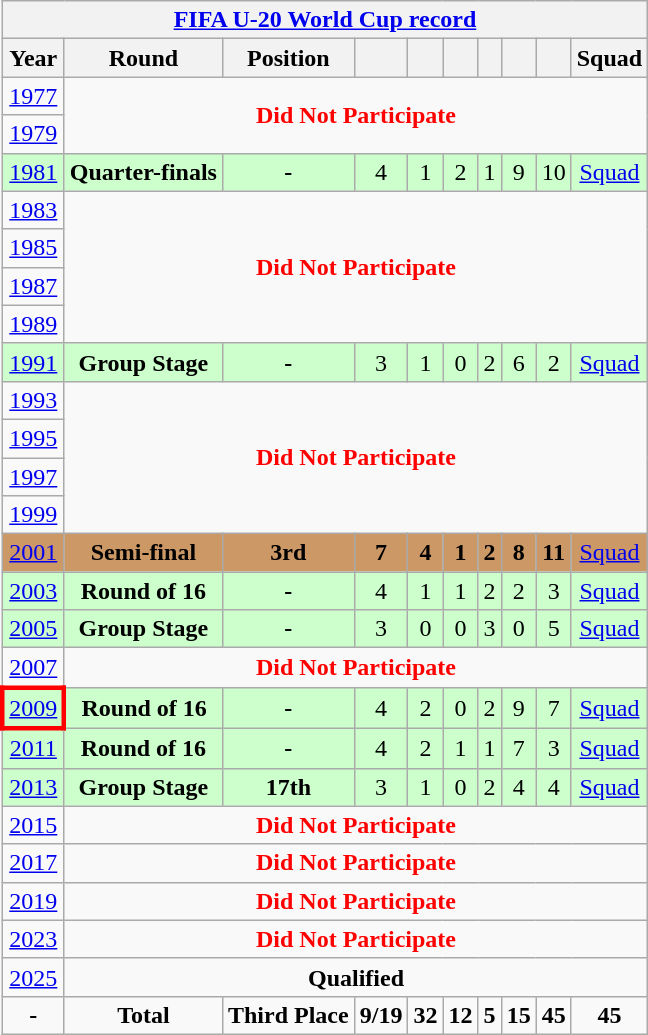<table class="wikitable" style="text-align: center;">
<tr>
<th colspan=10><a href='#'>FIFA U-20 World Cup record</a></th>
</tr>
<tr>
<th>Year</th>
<th>Round</th>
<th>Position</th>
<th></th>
<th></th>
<th></th>
<th></th>
<th></th>
<th></th>
<th>Squad</th>
</tr>
<tr>
<td> <a href='#'>1977</a></td>
<td rowspan=2 colspan=9 style="color: red"><strong>Did Not Participate</strong></td>
</tr>
<tr>
<td> <a href='#'>1979</a></td>
</tr>
<tr bgcolor=#ccffcc>
<td> <a href='#'>1981</a></td>
<td><strong>Quarter-finals</strong></td>
<td><strong>-</strong></td>
<td>4</td>
<td>1</td>
<td>2</td>
<td>1</td>
<td>9</td>
<td>10</td>
<td><a href='#'>Squad</a></td>
</tr>
<tr>
<td> <a href='#'>1983</a></td>
<td rowspan=4 colspan=9 style="color: red"><strong>Did Not Participate</strong></td>
</tr>
<tr>
<td> <a href='#'>1985</a></td>
</tr>
<tr>
<td> <a href='#'>1987</a></td>
</tr>
<tr>
<td> <a href='#'>1989</a></td>
</tr>
<tr bgcolor=#ccffcc>
<td> <a href='#'>1991</a></td>
<td><strong>Group Stage</strong></td>
<td><strong>-</strong></td>
<td>3</td>
<td>1</td>
<td>0</td>
<td>2</td>
<td>6</td>
<td>2</td>
<td><a href='#'>Squad</a></td>
</tr>
<tr>
<td> <a href='#'>1993</a></td>
<td rowspan=4 colspan=9 style="color: red"><strong>Did Not Participate</strong></td>
</tr>
<tr>
<td> <a href='#'>1995</a></td>
</tr>
<tr>
<td> <a href='#'>1997</a></td>
</tr>
<tr>
<td> <a href='#'>1999</a></td>
</tr>
<tr bgcolor="#cc9966">
<td> <a href='#'>2001</a></td>
<td><strong>Semi-final</strong></td>
<td><strong>3rd</strong></td>
<td><strong>7</strong></td>
<td><strong>4</strong></td>
<td><strong>1</strong></td>
<td><strong>2</strong></td>
<td><strong>8</strong></td>
<td><strong>11</strong></td>
<td><a href='#'>Squad</a></td>
</tr>
<tr bgcolor=#ccffcc>
<td> <a href='#'>2003</a></td>
<td><strong>Round of 16</strong></td>
<td><strong>-</strong></td>
<td>4</td>
<td>1</td>
<td>1</td>
<td>2</td>
<td>2</td>
<td>3</td>
<td><a href='#'>Squad</a></td>
</tr>
<tr bgcolor=#ccffcc>
<td> <a href='#'>2005</a></td>
<td><strong>Group Stage</strong></td>
<td><strong>-</strong></td>
<td>3</td>
<td>0</td>
<td>0</td>
<td>3</td>
<td>0</td>
<td>5</td>
<td><a href='#'>Squad</a></td>
</tr>
<tr>
<td> <a href='#'>2007</a></td>
<td rowspan=1 colspan=9 style="color: red"><strong>Did Not Participate</strong></td>
</tr>
<tr bgcolor=#ccffcc>
<td style="border: 3px solid red"> <a href='#'>2009</a></td>
<td><strong>Round of 16</strong></td>
<td><strong>-</strong></td>
<td>4</td>
<td>2</td>
<td>0</td>
<td>2</td>
<td>9</td>
<td>7</td>
<td><a href='#'>Squad</a></td>
</tr>
<tr bgcolor=#ccffcc>
<td> <a href='#'>2011</a></td>
<td><strong>Round of 16</strong></td>
<td><strong>-</strong></td>
<td>4</td>
<td>2</td>
<td>1</td>
<td>1</td>
<td>7</td>
<td>3</td>
<td><a href='#'>Squad</a></td>
</tr>
<tr bgcolor=#ccffcc>
<td> <a href='#'>2013</a></td>
<td><strong>Group Stage</strong></td>
<td><strong>17th</strong></td>
<td>3</td>
<td>1</td>
<td>0</td>
<td>2</td>
<td>4</td>
<td>4</td>
<td><a href='#'>Squad</a></td>
</tr>
<tr>
<td> <a href='#'>2015</a></td>
<td rowspan=1 colspan=9 style="color: red"><strong>Did Not Participate</strong></td>
</tr>
<tr>
<td> <a href='#'>2017</a></td>
<td rowspan=1 colspan=9 style="color: red"><strong>Did Not Participate</strong></td>
</tr>
<tr>
<td> <a href='#'>2019</a></td>
<td rowspan=1 colspan=9 style="color: red"><strong>Did Not Participate</strong></td>
</tr>
<tr>
<td> <a href='#'>2023</a></td>
<td rowspan=1 colspan=9 style="color: red"><strong>Did Not Participate</strong></td>
</tr>
<tr>
<td> <a href='#'>2025</a></td>
<td rowspan=1 colspan=9><strong>Qualified</strong></td>
</tr>
<tr>
<td><strong>-</strong></td>
<td><strong>Total</strong></td>
<td><strong>Third Place</strong></td>
<td><strong>9/19</strong></td>
<td><strong>32</strong></td>
<td><strong>12</strong></td>
<td><strong>5</strong></td>
<td><strong>15</strong></td>
<td><strong>45</strong></td>
<td><strong>45</strong></td>
</tr>
</table>
